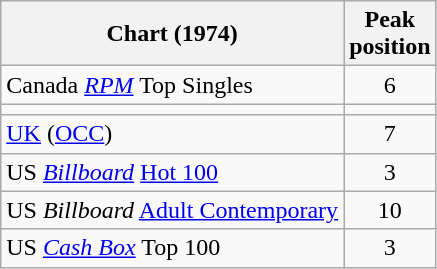<table class="wikitable sortable">
<tr>
<th>Chart (1974)</th>
<th>Peak<br>position</th>
</tr>
<tr>
<td>Canada <em><a href='#'>RPM</a></em> Top Singles</td>
<td style="text-align:center;">6</td>
</tr>
<tr>
<td></td>
</tr>
<tr>
<td><a href='#'>UK</a> (<a href='#'>OCC</a>)</td>
<td style="text-align:center;">7</td>
</tr>
<tr>
<td>US <em><a href='#'>Billboard</a></em> <a href='#'>Hot 100</a></td>
<td style="text-align:center;">3</td>
</tr>
<tr>
<td>US <em>Billboard</em> <a href='#'>Adult Contemporary</a></td>
<td style="text-align:center;">10</td>
</tr>
<tr>
<td>US <a href='#'><em>Cash Box</em></a> Top 100</td>
<td align="center">3</td>
</tr>
</table>
